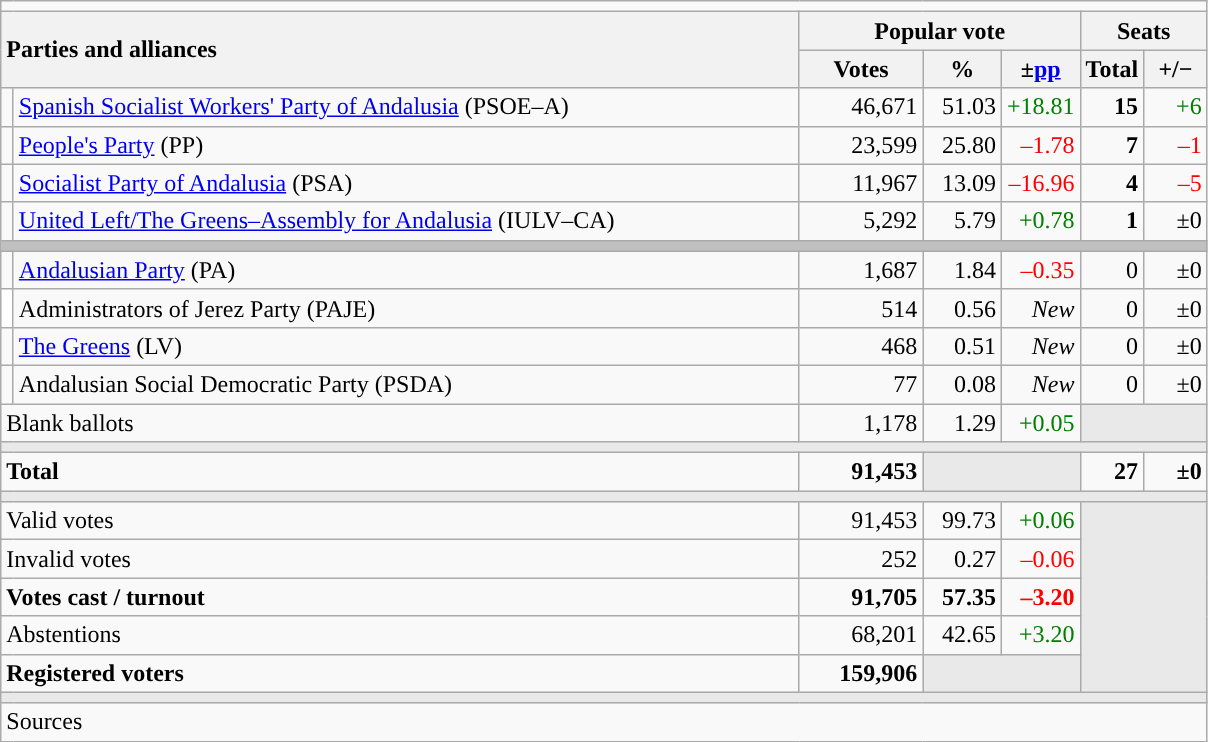<table class="wikitable" style="text-align:right;">
<tr>
<td colspan="7"></td>
</tr>
<tr>
<th style="text-align:left;" rowspan="2" colspan="2" width="525">Parties and alliances</th>
<th colspan="3">Popular vote</th>
<th colspan="2">Seats</th>
</tr>
<tr>
<th width="75">Votes</th>
<th width="45">%</th>
<th width="45">±<a href='#'>pp</a></th>
<th width="35">Total</th>
<th width="35">+/−</th>
</tr>
<tr>
<td width="1" style="color:inherit;background:"></td>
<td align="left"><a href='#'>Spanish Socialist Workers' Party of Andalusia</a> (PSOE–A)</td>
<td>46,671</td>
<td>51.03</td>
<td style="color:green;">+18.81</td>
<td><strong>15</strong></td>
<td style="color:green;">+6</td>
</tr>
<tr>
<td style="color:inherit;background:"></td>
<td align="left"><a href='#'>People's Party</a> (PP)</td>
<td>23,599</td>
<td>25.80</td>
<td style="color:red;">–1.78</td>
<td><strong>7</strong></td>
<td style="color:red;">–1</td>
</tr>
<tr>
<td style="color:inherit;background:"></td>
<td align="left"><a href='#'>Socialist Party of Andalusia</a> (PSA)</td>
<td>11,967</td>
<td>13.09</td>
<td style="color:red;">–16.96</td>
<td><strong>4</strong></td>
<td style="color:red;">–5</td>
</tr>
<tr>
<td style="color:inherit;background:"></td>
<td align="left"><a href='#'>United Left/The Greens–Assembly for Andalusia</a> (IULV–CA)</td>
<td>5,292</td>
<td>5.79</td>
<td style="color:green;">+0.78</td>
<td><strong>1</strong></td>
<td>±0</td>
</tr>
<tr>
<td colspan="7" bgcolor="#C0C0C0"></td>
</tr>
<tr>
<td style="color:inherit;background:"></td>
<td align="left"><a href='#'>Andalusian Party</a> (PA)</td>
<td>1,687</td>
<td>1.84</td>
<td style="color:red;">–0.35</td>
<td>0</td>
<td>±0</td>
</tr>
<tr>
<td bgcolor="white"></td>
<td align="left">Administrators of Jerez Party (PAJE)</td>
<td>514</td>
<td>0.56</td>
<td><em>New</em></td>
<td>0</td>
<td>±0</td>
</tr>
<tr>
<td style="color:inherit;background:"></td>
<td align="left"><a href='#'>The Greens</a> (LV)</td>
<td>468</td>
<td>0.51</td>
<td><em>New</em></td>
<td>0</td>
<td>±0</td>
</tr>
<tr>
<td style="color:inherit;background:"></td>
<td align="left">Andalusian Social Democratic Party (PSDA)</td>
<td>77</td>
<td>0.08</td>
<td><em>New</em></td>
<td>0</td>
<td>±0</td>
</tr>
<tr>
<td align="left" colspan="2">Blank ballots</td>
<td>1,178</td>
<td>1.29</td>
<td style="color:green;">+0.05</td>
<td bgcolor="#E9E9E9" colspan="2"></td>
</tr>
<tr>
<td colspan="7" bgcolor="#E9E9E9"></td>
</tr>
<tr style="font-weight:bold;">
<td align="left" colspan="2">Total</td>
<td>91,453</td>
<td bgcolor="#E9E9E9" colspan="2"></td>
<td>27</td>
<td>±0</td>
</tr>
<tr>
<td colspan="7" bgcolor="#E9E9E9"></td>
</tr>
<tr>
<td align="left" colspan="2">Valid votes</td>
<td>91,453</td>
<td>99.73</td>
<td style="color:green;">+0.06</td>
<td bgcolor="#E9E9E9" colspan="2" rowspan="5"></td>
</tr>
<tr>
<td align="left" colspan="2">Invalid votes</td>
<td>252</td>
<td>0.27</td>
<td style="color:red;">–0.06</td>
</tr>
<tr style="font-weight:bold;">
<td align="left" colspan="2">Votes cast / turnout</td>
<td>91,705</td>
<td>57.35</td>
<td style="color:red;">–3.20</td>
</tr>
<tr>
<td align="left" colspan="2">Abstentions</td>
<td>68,201</td>
<td>42.65</td>
<td style="color:green;">+3.20</td>
</tr>
<tr style="font-weight:bold;">
<td align="left" colspan="2">Registered voters</td>
<td>159,906</td>
<td bgcolor="#E9E9E9" colspan="2"></td>
</tr>
<tr>
<td colspan="7" bgcolor="#E9E9E9"></td>
</tr>
<tr>
<td align="left" colspan="7">Sources</td>
</tr>
</table>
